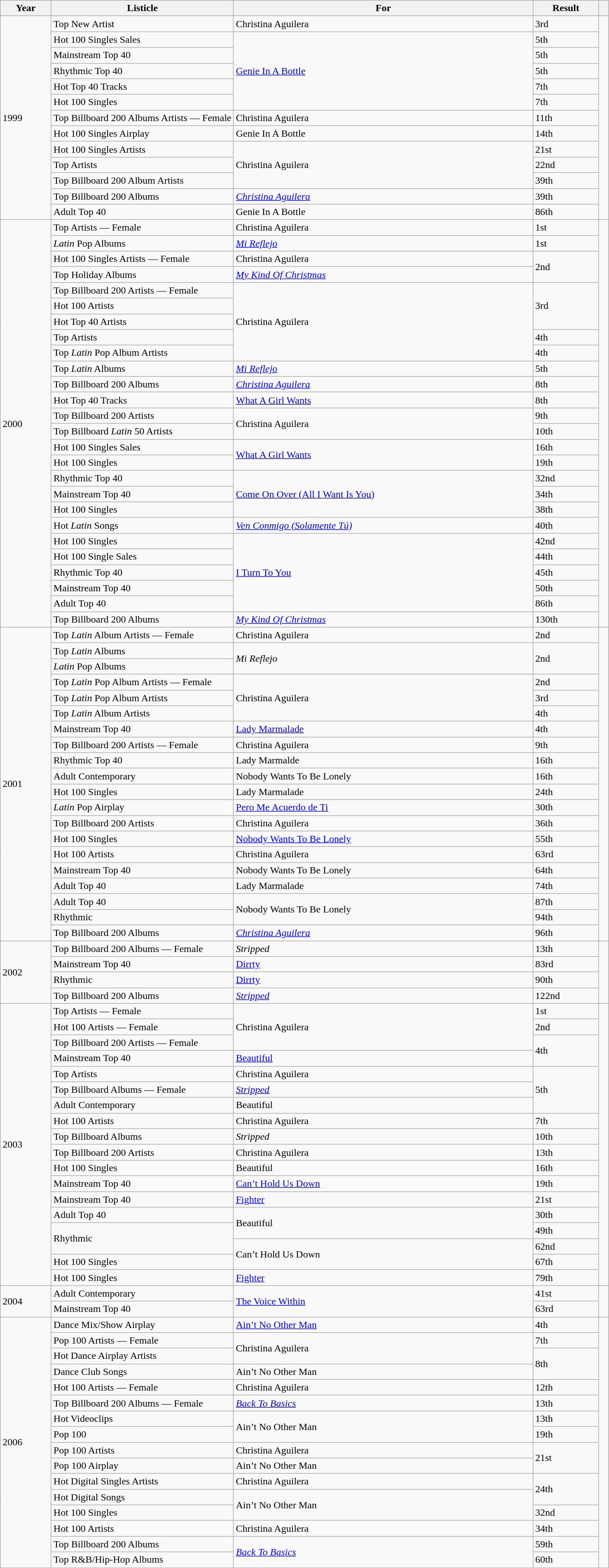<table class="wikitable plainrowheaders sortable" style="margin-right: 0;">
<tr>
<th scope="col">Year</th>
<th scope="col" width=30%>Listicle</th>
<th>For</th>
<th scope="col">Result</th>
<th scope="col" class="unsortable"></th>
</tr>
<tr>
<td rowspan="13">1999</td>
<td>Top New Artist</td>
<td>Christina Aguilera</td>
<td>3rd</td>
<td rowspan="13"></td>
</tr>
<tr>
<td>Hot 100 Singles Sales</td>
<td rowspan="5"><a href='#'>Genie In A Bottle</a></td>
<td>5th</td>
</tr>
<tr>
<td>Mainstream Top 40</td>
<td>5th</td>
</tr>
<tr>
<td>Rhythmic Top 40</td>
<td>5th</td>
</tr>
<tr>
<td>Hot Top 40 Tracks</td>
<td>7th</td>
</tr>
<tr>
<td>Hot 100 Singles</td>
<td>7th</td>
</tr>
<tr>
<td>Top Billboard 200 Albums Artists — Female</td>
<td>Christina Aguilera</td>
<td>11th</td>
</tr>
<tr>
<td>Hot 100 Singles Airplay</td>
<td>Genie In A Bottle</td>
<td>14th</td>
</tr>
<tr>
<td>Hot 100 Singles Artists</td>
<td rowspan="3">Christina Aguilera</td>
<td>21st</td>
</tr>
<tr>
<td>Top Artists</td>
<td>22nd</td>
</tr>
<tr>
<td>Top Billboard 200 Album Artists</td>
<td>39th</td>
</tr>
<tr>
<td>Top Billboard 200 Albums</td>
<td><em><a href='#'>Christina Aguilera</a></em></td>
<td>39th</td>
</tr>
<tr>
<td>Adult Top 40</td>
<td>Genie In A Bottle</td>
<td>86th</td>
</tr>
<tr>
<td rowspan="26">2000</td>
<td>Top Artists — Female</td>
<td>Christina Aguilera</td>
<td>1st</td>
<td rowspan="26"></td>
</tr>
<tr>
<td><em>Latin</em> Pop Albums</td>
<td><em><a href='#'>Mi Reflejo</a></em></td>
<td>1st</td>
</tr>
<tr>
<td>Hot 100 Singles Artists — Female</td>
<td>Christina Aguilera</td>
<td rowspan="2">2nd</td>
</tr>
<tr>
<td>Top Holiday Albums</td>
<td><em><a href='#'>My Kind Of Christmas</a></em></td>
</tr>
<tr>
<td>Top Billboard 200 Artists — Female</td>
<td rowspan="5">Christina Aguilera</td>
<td rowspan="3">3rd</td>
</tr>
<tr>
<td>Hot 100 Artists</td>
</tr>
<tr>
<td>Hot Top 40 Artists</td>
</tr>
<tr>
<td>Top Artists</td>
<td>4th</td>
</tr>
<tr>
<td>Top <em>Latin</em> Pop Album Artists</td>
<td>4th</td>
</tr>
<tr>
<td>Top <em>Latin</em> Albums</td>
<td><em><a href='#'>Mi Reflejo</a></em></td>
<td>5th</td>
</tr>
<tr>
<td>Top Billboard 200 Albums</td>
<td><a href='#'><em>Christina Aguilera</em></a></td>
<td>8th</td>
</tr>
<tr>
<td>Hot Top 40 Tracks</td>
<td><a href='#'>What A Girl Wants</a></td>
<td>8th</td>
</tr>
<tr>
<td>Top Billboard 200 Artists</td>
<td rowspan="2">Christina Aguilera</td>
<td>9th</td>
</tr>
<tr>
<td>Top Billboard <em>Latin</em> 50 Artists</td>
<td>10th</td>
</tr>
<tr>
<td>Hot 100 Singles Sales</td>
<td rowspan="2"><a href='#'>What A Girl Wants</a></td>
<td>16th</td>
</tr>
<tr>
<td>Hot 100 Singles</td>
<td>19th</td>
</tr>
<tr>
<td>Rhythmic Top 40</td>
<td rowspan="3"><a href='#'>Come On Over (All I Want Is You)</a></td>
<td>32nd</td>
</tr>
<tr>
<td>Mainstream Top 40</td>
<td>34th</td>
</tr>
<tr>
<td>Hot 100 Singles</td>
<td>38th</td>
</tr>
<tr>
<td>Hot <em>Latin</em> Songs</td>
<td><em><a href='#'>Ven Conmigo (Solamente Tú)</a></em></td>
<td>40th</td>
</tr>
<tr>
<td>Hot 100 Singles</td>
<td rowspan="5"><a href='#'>I Turn To You</a></td>
<td>42nd</td>
</tr>
<tr>
<td>Hot 100 Single Sales</td>
<td>44th</td>
</tr>
<tr>
<td>Rhythmic Top 40</td>
<td>45th</td>
</tr>
<tr>
<td>Mainstream Top 40</td>
<td>50th</td>
</tr>
<tr>
<td>Adult Top 40</td>
<td>86th</td>
</tr>
<tr>
<td>Top Billboard 200 Albums</td>
<td><em><a href='#'>My Kind Of Christmas</a></em></td>
<td>130th</td>
</tr>
<tr>
<td rowspan="20">2001</td>
<td>Top <em>Latin</em> Album Artists — Female</td>
<td>Christina Aguilera</td>
<td>2nd</td>
<td rowspan="20"></td>
</tr>
<tr>
<td>Top <em>Latin</em> Albums</td>
<td rowspan="2"><em>Mi Reflejo</em></td>
<td rowspan="2">2nd</td>
</tr>
<tr>
<td><em>Latin</em> Pop Albums</td>
</tr>
<tr>
<td>Top <em>Latin</em> Pop Album Artists — Female</td>
<td rowspan="3">Christina Aguilera</td>
<td>2nd</td>
</tr>
<tr>
<td>Top <em>Latin</em> Pop Album Artists</td>
<td>3rd</td>
</tr>
<tr>
<td>Top <em>Latin</em> Album Artists</td>
<td>4th</td>
</tr>
<tr>
<td>Mainstream Top 40</td>
<td><a href='#'>Lady Marmalade</a></td>
<td>4th</td>
</tr>
<tr>
<td>Top Billboard 200 Artists — Female</td>
<td>Christina Aguilera</td>
<td>9th</td>
</tr>
<tr>
<td>Rhythmic Top 40</td>
<td>Lady Marmalde</td>
<td>16th</td>
</tr>
<tr>
<td>Adult Contemporary</td>
<td>Nobody Wants To Be Lonely</td>
<td>16th</td>
</tr>
<tr>
<td>Hot 100 Singles</td>
<td>Lady Marmalade</td>
<td>24th</td>
</tr>
<tr>
<td><em>Latin</em> Pop Airplay</td>
<td><a href='#'>Pero Me Acuerdo de Ti</a></td>
<td>30th</td>
</tr>
<tr>
<td>Top Billboard 200 Artists</td>
<td>Christina Aguilera</td>
<td>36th</td>
</tr>
<tr>
<td>Hot 100 Singles</td>
<td><a href='#'>Nobody Wants To Be Lonely</a></td>
<td>55th</td>
</tr>
<tr>
<td>Hot 100 Artists</td>
<td>Christina Aguilera</td>
<td>63rd</td>
</tr>
<tr>
<td>Mainstream Top 40</td>
<td>Nobody Wants To Be Lonely</td>
<td>64th</td>
</tr>
<tr>
<td>Adult Top 40</td>
<td>Lady Marmalade</td>
<td>74th</td>
</tr>
<tr>
<td>Adult Top 40</td>
<td rowspan="2">Nobody Wants To Be Lonely</td>
<td>87th</td>
</tr>
<tr>
<td>Rhythmic</td>
<td>94th</td>
</tr>
<tr>
<td>Top Billboard 200 Albums</td>
<td><em><a href='#'>Christina Aguilera</a></em></td>
<td>96th</td>
</tr>
<tr>
<td rowspan="4">2002</td>
<td>Top Billboard 200 Albums — Female</td>
<td><em>Stripped</em></td>
<td>13th</td>
<td rowspan="4"></td>
</tr>
<tr>
<td>Mainstream Top 40</td>
<td><a href='#'>Dirrty</a></td>
<td>83rd</td>
</tr>
<tr>
<td>Rhythmic</td>
<td><a href='#'>Dirrty</a></td>
<td>90th</td>
</tr>
<tr>
<td>Top Billboard 200 Albums</td>
<td><em><a href='#'>Stripped</a></em></td>
<td>122nd</td>
</tr>
<tr>
<td rowspan="18">2003</td>
<td>Top Artists — Female</td>
<td rowspan="3">Christina Aguilera</td>
<td>1st</td>
<td rowspan="18"></td>
</tr>
<tr>
<td>Hot 100 Artists — Female</td>
<td>2nd</td>
</tr>
<tr>
<td>Top Billboard 200 Artists — Female</td>
<td rowspan="2">4th</td>
</tr>
<tr>
<td>Mainstream Top 40</td>
<td><a href='#'>Beautiful</a></td>
</tr>
<tr>
<td>Top Artists</td>
<td>Christina Aguilera</td>
<td rowspan="3">5th</td>
</tr>
<tr>
<td>Top Billboard Albums — Female</td>
<td><em><a href='#'>Stripped</a></em></td>
</tr>
<tr>
<td>Adult Contemporary</td>
<td>Beautiful</td>
</tr>
<tr>
<td>Hot 100 Artists</td>
<td>Christina Aguilera</td>
<td>7th</td>
</tr>
<tr>
<td>Top Billboard Albums</td>
<td><em>Stripped</em></td>
<td>10th</td>
</tr>
<tr>
<td>Top Billboard 200 Artists</td>
<td>Christina Aguilera</td>
<td>13th</td>
</tr>
<tr>
<td>Hot 100 Singles</td>
<td>Beautiful</td>
<td>16th</td>
</tr>
<tr>
<td>Mainstream Top 40</td>
<td><a href='#'>Can’t Hold Us Down</a></td>
<td>19th</td>
</tr>
<tr>
<td>Mainstream Top 40</td>
<td><a href='#'>Fighter</a></td>
<td>21st</td>
</tr>
<tr>
<td>Adult Top 40</td>
<td rowspan="2">Beautiful</td>
<td>30th</td>
</tr>
<tr>
<td rowspan="2">Rhythmic</td>
<td>49th</td>
</tr>
<tr>
<td rowspan="2">Can’t Hold Us Down</td>
<td>62nd</td>
</tr>
<tr>
<td>Hot 100 Singles</td>
<td>67th</td>
</tr>
<tr>
<td>Hot 100 Singles</td>
<td><a href='#'>Fighter</a></td>
<td>79th</td>
</tr>
<tr>
<td rowspan="2">2004</td>
<td>Adult Contemporary</td>
<td rowspan="2"><a href='#'>The Voice Within</a></td>
<td>41st</td>
<td rowspan="2"></td>
</tr>
<tr>
<td>Mainstream Top 40</td>
<td>63rd</td>
</tr>
<tr>
<td rowspan="16">2006</td>
<td>Dance Mix/Show Airplay</td>
<td><a href='#'>Ain’t No Other Man</a></td>
<td>4th</td>
<td rowspan="16"></td>
</tr>
<tr>
<td>Pop 100 Artists — Female</td>
<td rowspan="2">Christina Aguilera</td>
<td>7th</td>
</tr>
<tr>
<td>Hot Dance Airplay Artists</td>
<td rowspan="2">8th</td>
</tr>
<tr>
<td>Dance Club Songs</td>
<td>Ain’t No Other Man</td>
</tr>
<tr>
<td>Hot 100 Artists — Female</td>
<td>Christina Aguilera</td>
<td>12th</td>
</tr>
<tr>
<td>Top Billboard 200 Albums — Female</td>
<td><em><a href='#'>Back To Basics</a></em></td>
<td>13th</td>
</tr>
<tr>
<td>Hot Videoclips</td>
<td rowspan="2">Ain’t No Other Man</td>
<td>13th</td>
</tr>
<tr>
<td>Pop 100</td>
<td>19th</td>
</tr>
<tr>
<td>Pop 100 Artists</td>
<td>Christina Aguilera</td>
<td rowspan="2">21st</td>
</tr>
<tr>
<td>Pop 100 Airplay</td>
<td>Ain’t No Other Man</td>
</tr>
<tr>
<td>Hot Digital Singles Artists</td>
<td>Christina Aguilera</td>
<td rowspan="2">24th</td>
</tr>
<tr>
<td>Hot Digital Songs</td>
<td rowspan="2">Ain’t No Other Man</td>
</tr>
<tr>
<td>Hot 100 Singles</td>
<td>32nd</td>
</tr>
<tr>
<td>Hot 100 Artists</td>
<td>Christina Aguilera</td>
<td>34th</td>
</tr>
<tr>
<td>Top Billboard 200 Albums</td>
<td rowspan="2"><em><a href='#'>Back To Basics</a></em></td>
<td>59th</td>
</tr>
<tr>
<td>Top R&B/Hip-Hop Albums</td>
<td>60th</td>
</tr>
</table>
